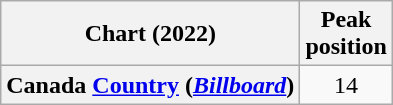<table class="wikitable sortable plainrowheaders" style="text-align:center;">
<tr>
<th>Chart (2022)</th>
<th>Peak <br> position</th>
</tr>
<tr>
<th scope="row">Canada <a href='#'>Country</a> (<a href='#'><em>Billboard</em></a>)</th>
<td>14</td>
</tr>
</table>
